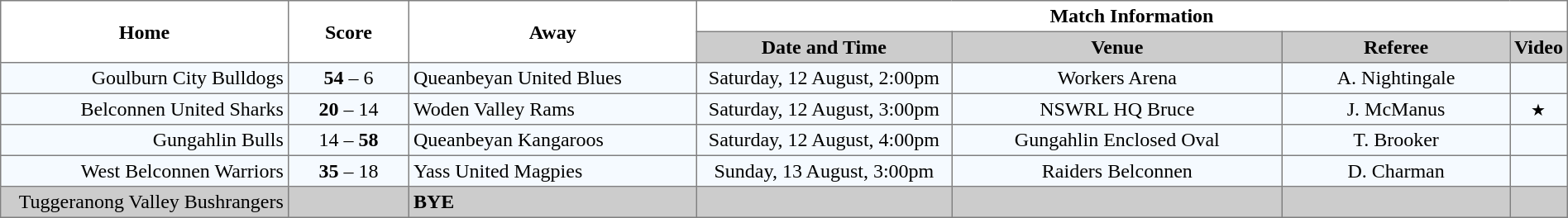<table border="1" cellpadding="3" cellspacing="0" width="100%" style="border-collapse:collapse;  text-align:center;">
<tr>
<th rowspan="2" width="19%">Home</th>
<th rowspan="2" width="8%">Score</th>
<th rowspan="2" width="19%">Away</th>
<th colspan="4">Match Information</th>
</tr>
<tr style="background:#CCCCCC">
<th width="17%">Date and Time</th>
<th width="22%">Venue</th>
<th width="50%">Referee</th>
<th>Video</th>
</tr>
<tr style="text-align:center; background:#f5faff;">
<td align="right">Goulburn City Bulldogs </td>
<td><strong>54</strong> – 6</td>
<td align="left"> Queanbeyan United Blues</td>
<td>Saturday, 12 August, 2:00pm</td>
<td>Workers Arena</td>
<td>A. Nightingale</td>
<td></td>
</tr>
<tr style="text-align:center; background:#f5faff;">
<td align="right">Belconnen United Sharks </td>
<td><strong>20</strong> – 14</td>
<td align="left"> Woden Valley Rams</td>
<td>Saturday, 12 August, 3:00pm</td>
<td>NSWRL HQ Bruce</td>
<td>J. McManus</td>
<td><small>★</small></td>
</tr>
<tr style="text-align:center; background:#f5faff;">
<td align="right">Gungahlin Bulls </td>
<td>14 – <strong>58</strong></td>
<td align="left"> Queanbeyan Kangaroos</td>
<td>Saturday, 12 August, 4:00pm</td>
<td>Gungahlin Enclosed Oval</td>
<td>T. Brooker</td>
<td></td>
</tr>
<tr style="text-align:center; background:#f5faff;">
<td align="right">West Belconnen Warriors </td>
<td><strong>35</strong> – 18</td>
<td align="left"> Yass United Magpies</td>
<td>Sunday, 13 August, 3:00pm</td>
<td>Raiders Belconnen</td>
<td>D. Charman</td>
<td></td>
</tr>
<tr style="text-align:center; background:#CCCCCC;">
<td align="right">Tuggeranong Valley Bushrangers </td>
<td></td>
<td align="left"><strong>BYE</strong></td>
<td></td>
<td></td>
<td></td>
<td></td>
</tr>
</table>
